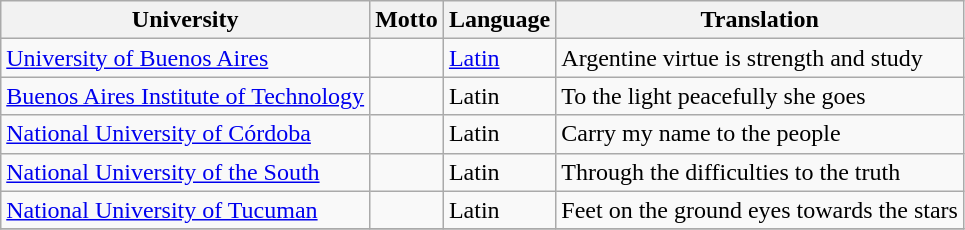<table class="wikitable sortable plainrowheaders">
<tr>
<th>University</th>
<th>Motto</th>
<th>Language</th>
<th>Translation</th>
</tr>
<tr>
<td><a href='#'>University of Buenos Aires</a></td>
<td></td>
<td><a href='#'>Latin</a></td>
<td>Argentine virtue is strength and study</td>
</tr>
<tr>
<td><a href='#'>Buenos Aires Institute of Technology</a></td>
<td></td>
<td>Latin</td>
<td>To the light peacefully she goes</td>
</tr>
<tr>
<td><a href='#'>National University of Córdoba</a></td>
<td></td>
<td>Latin</td>
<td>Carry my name to the people</td>
</tr>
<tr>
<td><a href='#'>National University of the South</a></td>
<td></td>
<td>Latin</td>
<td>Through the difficulties to the truth</td>
</tr>
<tr>
<td><a href='#'>National University of Tucuman</a></td>
<td></td>
<td>Latin</td>
<td>Feet on the ground eyes towards the stars</td>
</tr>
<tr>
</tr>
</table>
